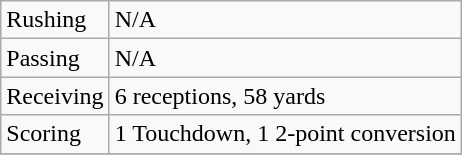<table class="wikitable">
<tr>
<td>Rushing</td>
<td>N/A</td>
</tr>
<tr>
<td>Passing</td>
<td>N/A</td>
</tr>
<tr>
<td>Receiving</td>
<td>6 receptions, 58 yards</td>
</tr>
<tr>
<td>Scoring</td>
<td>1 Touchdown, 1 2-point conversion</td>
</tr>
<tr>
</tr>
</table>
